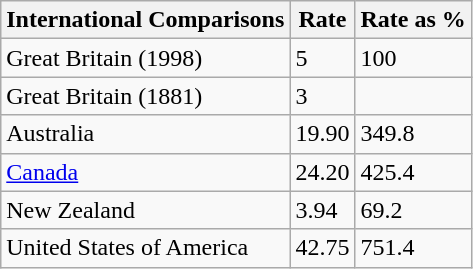<table class="wikitable">
<tr>
<th>International Comparisons</th>
<th>Rate</th>
<th>Rate as %</th>
</tr>
<tr>
<td>Great Britain (1998)</td>
<td>5</td>
<td>100</td>
</tr>
<tr>
<td>Great Britain (1881)</td>
<td>3</td>
<td></td>
</tr>
<tr>
<td>Australia</td>
<td>19.90</td>
<td>349.8</td>
</tr>
<tr>
<td><a href='#'>Canada</a></td>
<td>24.20</td>
<td>425.4</td>
</tr>
<tr>
<td>New Zealand</td>
<td>3.94</td>
<td>69.2</td>
</tr>
<tr>
<td>United States of America</td>
<td>42.75</td>
<td>751.4</td>
</tr>
</table>
